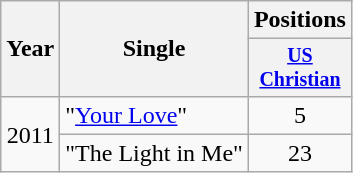<table class="wikitable" style="text-align:center;">
<tr>
<th rowspan=2>Year</th>
<th rowspan=2>Single</th>
<th colspan=6>Positions</th>
</tr>
<tr style="font-size:smaller;">
<th width=40><a href='#'>US Christian</a><br></th>
</tr>
<tr>
<td rowspan="2">2011</td>
<td align="left">"<a href='#'>Your Love</a>"</td>
<td>5</td>
</tr>
<tr>
<td align="left">"The Light in Me"</td>
<td>23</td>
</tr>
</table>
